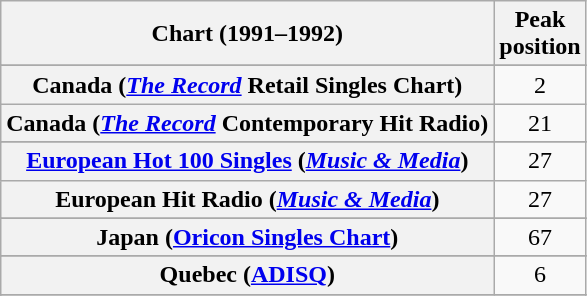<table class="wikitable sortable plainrowheaders" style="text-align:center">
<tr>
<th scope="col">Chart (1991–1992)</th>
<th scope="col">Peak<br>position</th>
</tr>
<tr>
</tr>
<tr>
</tr>
<tr>
<th scope="row">Canada (<em><a href='#'>The Record</a></em> Retail Singles Chart)</th>
<td>2</td>
</tr>
<tr>
<th scope="row">Canada (<em><a href='#'>The Record</a></em> Contemporary Hit Radio)</th>
<td>21</td>
</tr>
<tr>
</tr>
<tr>
</tr>
<tr>
<th scope="row"><a href='#'>European Hot 100 Singles</a> (<em><a href='#'>Music & Media</a></em>)</th>
<td>27</td>
</tr>
<tr>
<th scope="row">European Hit Radio (<em><a href='#'>Music & Media</a></em>)</th>
<td>27</td>
</tr>
<tr>
</tr>
<tr>
<th scope="row">Japan (<a href='#'>Oricon Singles Chart</a>)</th>
<td>67</td>
</tr>
<tr>
</tr>
<tr>
</tr>
<tr>
</tr>
<tr>
<th scope="row">Quebec (<a href='#'>ADISQ</a>)</th>
<td>6</td>
</tr>
<tr>
</tr>
<tr>
</tr>
<tr>
</tr>
</table>
